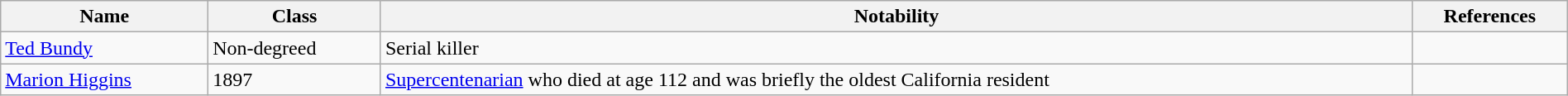<table class="sortable wikitable" style="width:100%;">
<tr>
<th>Name</th>
<th>Class</th>
<th>Notability</th>
<th>References</th>
</tr>
<tr>
<td><a href='#'>Ted Bundy</a></td>
<td>Non-degreed</td>
<td>Serial killer</td>
<td></td>
</tr>
<tr>
<td><a href='#'>Marion Higgins</a></td>
<td>1897</td>
<td><a href='#'>Supercentenarian</a> who died at age 112 and was briefly the oldest California resident</td>
<td></td>
</tr>
</table>
